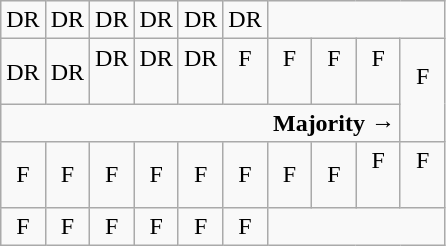<table class="wikitable" style="text-align:center">
<tr>
<td>DR</td>
<td>DR</td>
<td>DR</td>
<td>DR</td>
<td>DR</td>
<td>DR</td>
</tr>
<tr>
<td width=10% >DR</td>
<td width=10% >DR</td>
<td width=10% >DR<br><br></td>
<td width=10% >DR<br><br></td>
<td width=10% >DR<br><br></td>
<td width=10% >F<br><br></td>
<td width=10% >F<br><br></td>
<td width=10% >F<br><br></td>
<td width=10% >F<br><br></td>
<td width=10% rowspan=2 >F<br><br></td>
</tr>
<tr style="height:1em">
<td colspan=9 style="text-align:right"><strong>Majority →</strong></td>
</tr>
<tr>
<td>F</td>
<td>F</td>
<td>F</td>
<td>F</td>
<td>F</td>
<td>F</td>
<td>F</td>
<td>F</td>
<td>F<br><br></td>
<td>F<br><br></td>
</tr>
<tr>
<td>F</td>
<td>F</td>
<td>F</td>
<td>F</td>
<td>F</td>
<td>F</td>
</tr>
</table>
